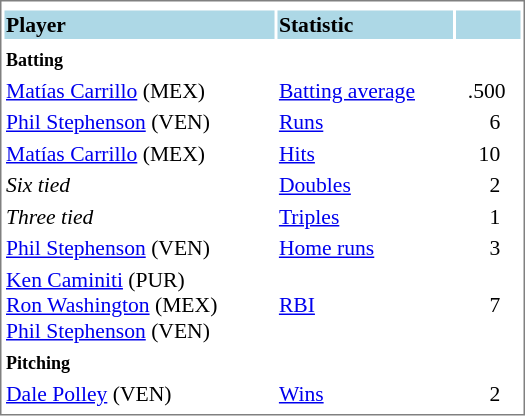<table cellpadding="1" width="350px" style="font-size: 90%; border: 1px solid gray;">
<tr align="center" style="font-size: larger;">
<td colspan=6></td>
</tr>
<tr style="background:lightblue;">
<td><strong>Player</strong></td>
<td><strong>Statistic</strong></td>
<td></td>
</tr>
<tr align="center" style="vertical-align: middle;" style="background:lightblue;">
</tr>
<tr>
<td><small><strong>Batting</strong></small></td>
</tr>
<tr>
<td><a href='#'>Matías Carrillo</a> (MEX)</td>
<td><a href='#'>Batting average</a></td>
<td>  .500</td>
</tr>
<tr>
<td><a href='#'>Phil Stephenson</a> (VEN)</td>
<td><a href='#'>Runs</a></td>
<td>      6</td>
</tr>
<tr>
<td><a href='#'>Matías Carrillo</a> (MEX)</td>
<td><a href='#'>Hits</a></td>
<td>    10</td>
</tr>
<tr>
<td><em>Six tied</em></td>
<td><a href='#'>Doubles</a></td>
<td>       2</td>
</tr>
<tr>
<td><em>Three tied</em></td>
<td><a href='#'>Triples</a></td>
<td>      1</td>
</tr>
<tr>
<td><a href='#'>Phil Stephenson</a> (VEN)</td>
<td><a href='#'>Home runs</a></td>
<td>      3</td>
</tr>
<tr>
<td><a href='#'>Ken Caminiti</a> (PUR)<br><a href='#'>Ron Washington</a> (MEX)<br><a href='#'>Phil Stephenson</a> (VEN)</td>
<td><a href='#'>RBI</a></td>
<td>      7</td>
</tr>
<tr>
<td><small><strong>Pitching</strong></small></td>
</tr>
<tr>
<td><a href='#'>Dale Polley</a> (VEN)</td>
<td><a href='#'>Wins</a></td>
<td>      2</td>
</tr>
<tr>
</tr>
</table>
